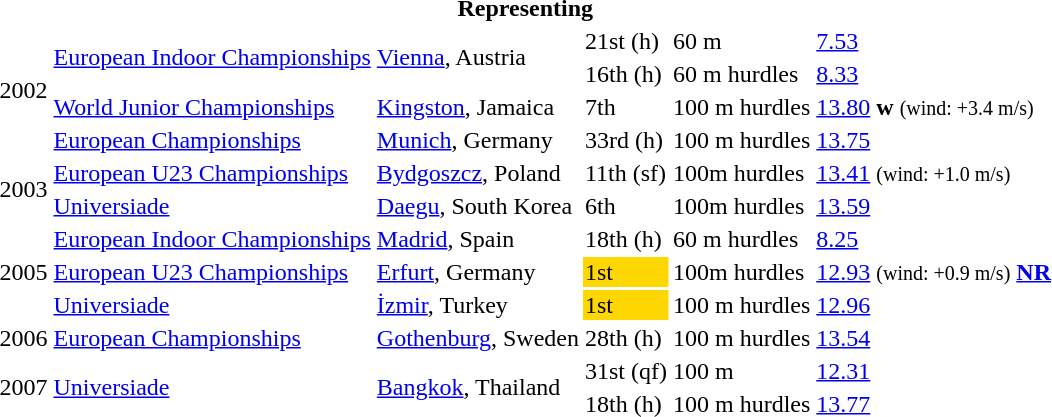<table>
<tr>
<th colspan="6">Representing </th>
</tr>
<tr>
<td rowspan=4>2002</td>
<td rowspan=2><a href='#'>European Indoor Championships</a></td>
<td rowspan=2><a href='#'>Vienna</a>, Austria</td>
<td>21st (h)</td>
<td>60 m</td>
<td><a href='#'>7.53</a></td>
</tr>
<tr>
<td>16th (h)</td>
<td>60 m hurdles</td>
<td><a href='#'>8.33</a></td>
</tr>
<tr>
<td><a href='#'>World Junior Championships</a></td>
<td><a href='#'>Kingston</a>, Jamaica</td>
<td>7th</td>
<td>100 m hurdles</td>
<td><a href='#'>13.80</a> <strong>w</strong> <small>(wind: +3.4 m/s)</small></td>
</tr>
<tr>
<td><a href='#'>European Championships</a></td>
<td><a href='#'>Munich</a>, Germany</td>
<td>33rd (h)</td>
<td>100 m hurdles</td>
<td><a href='#'>13.75</a></td>
</tr>
<tr>
<td rowspan=2>2003</td>
<td><a href='#'>European U23 Championships</a></td>
<td><a href='#'>Bydgoszcz</a>, Poland</td>
<td>11th (sf)</td>
<td>100m hurdles</td>
<td><a href='#'>13.41</a> <small>(wind: +1.0 m/s)</small></td>
</tr>
<tr>
<td><a href='#'>Universiade</a></td>
<td><a href='#'>Daegu</a>, South Korea</td>
<td>6th</td>
<td>100m hurdles</td>
<td><a href='#'>13.59</a></td>
</tr>
<tr>
<td rowspan=3>2005</td>
<td><a href='#'>European Indoor Championships</a></td>
<td><a href='#'>Madrid</a>, Spain</td>
<td>18th (h)</td>
<td>60 m hurdles</td>
<td><a href='#'>8.25</a></td>
</tr>
<tr>
<td><a href='#'>European U23 Championships</a></td>
<td><a href='#'>Erfurt</a>, Germany</td>
<td bgcolor=gold>1st</td>
<td>100m hurdles</td>
<td><a href='#'>12.93</a> <small>(wind: +0.9 m/s)</small> <strong><a href='#'>NR</a></strong></td>
</tr>
<tr>
<td><a href='#'>Universiade</a></td>
<td><a href='#'>İzmir</a>, Turkey</td>
<td bgcolor="gold">1st</td>
<td>100 m hurdles</td>
<td><a href='#'>12.96</a></td>
</tr>
<tr>
<td>2006</td>
<td><a href='#'>European Championships</a></td>
<td><a href='#'>Gothenburg</a>, Sweden</td>
<td>28th (h)</td>
<td>100 m hurdles</td>
<td><a href='#'>13.54</a></td>
</tr>
<tr>
<td rowspan=2>2007</td>
<td rowspan=2><a href='#'>Universiade</a></td>
<td rowspan=2><a href='#'>Bangkok</a>, Thailand</td>
<td>31st (qf)</td>
<td>100 m</td>
<td><a href='#'>12.31</a></td>
</tr>
<tr>
<td>18th (h)</td>
<td>100 m hurdles</td>
<td><a href='#'>13.77</a></td>
</tr>
</table>
